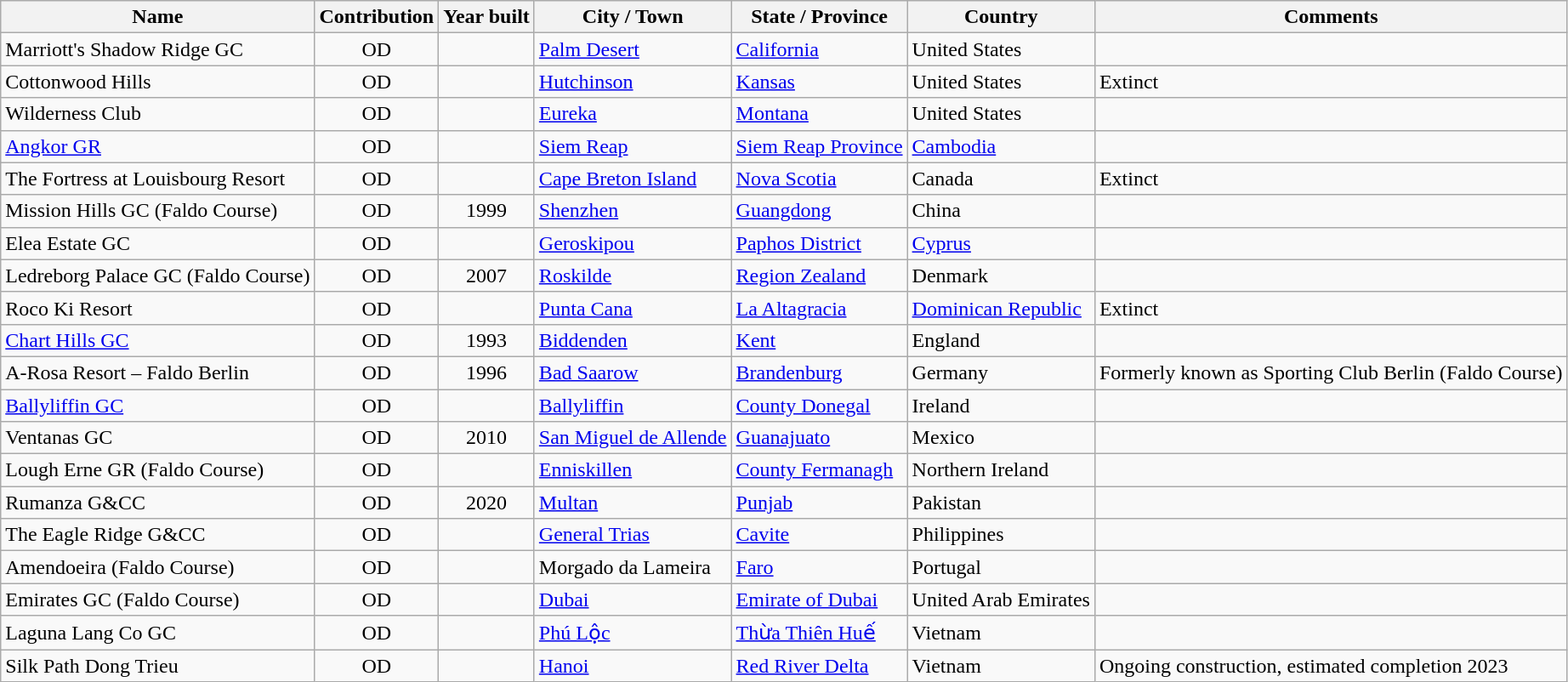<table class="sortable wikitable">
<tr>
<th>Name</th>
<th>Contribution</th>
<th>Year built</th>
<th>City / Town</th>
<th>State / Province</th>
<th>Country</th>
<th>Comments</th>
</tr>
<tr>
<td>Marriott's Shadow Ridge GC</td>
<td align=center>OD</td>
<td align=center></td>
<td><a href='#'>Palm Desert</a></td>
<td><a href='#'>California</a></td>
<td>United States</td>
<td></td>
</tr>
<tr>
<td>Cottonwood Hills</td>
<td align=center>OD</td>
<td align=center></td>
<td><a href='#'>Hutchinson</a></td>
<td><a href='#'>Kansas</a></td>
<td>United States</td>
<td>Extinct</td>
</tr>
<tr>
<td>Wilderness Club</td>
<td align=center>OD</td>
<td align=center></td>
<td><a href='#'>Eureka</a></td>
<td><a href='#'>Montana</a></td>
<td>United States</td>
<td></td>
</tr>
<tr>
<td><a href='#'>Angkor GR</a></td>
<td align=center>OD</td>
<td align=center></td>
<td><a href='#'>Siem Reap</a></td>
<td><a href='#'>Siem Reap Province</a></td>
<td><a href='#'>Cambodia</a></td>
<td></td>
</tr>
<tr>
<td>The Fortress at Louisbourg Resort</td>
<td align=center>OD</td>
<td align=center></td>
<td><a href='#'>Cape Breton Island</a></td>
<td><a href='#'>Nova Scotia</a></td>
<td>Canada</td>
<td>Extinct</td>
</tr>
<tr>
<td>Mission Hills GC (Faldo Course)</td>
<td align=center>OD</td>
<td align=center>1999</td>
<td><a href='#'>Shenzhen</a></td>
<td><a href='#'>Guangdong</a></td>
<td>China</td>
<td></td>
</tr>
<tr>
<td>Elea Estate GC</td>
<td align=center>OD</td>
<td align=center></td>
<td><a href='#'>Geroskipou</a></td>
<td><a href='#'>Paphos District</a></td>
<td><a href='#'>Cyprus</a></td>
<td></td>
</tr>
<tr>
<td>Ledreborg Palace GC (Faldo Course)</td>
<td align=center>OD</td>
<td align=center>2007</td>
<td><a href='#'>Roskilde</a></td>
<td><a href='#'>Region Zealand</a></td>
<td>Denmark</td>
<td></td>
</tr>
<tr>
<td>Roco Ki Resort</td>
<td align=center>OD</td>
<td align=center></td>
<td><a href='#'>Punta Cana</a></td>
<td><a href='#'>La Altagracia</a></td>
<td><a href='#'>Dominican Republic</a></td>
<td>Extinct</td>
</tr>
<tr>
<td><a href='#'>Chart Hills GC</a></td>
<td align=center>OD</td>
<td align=center>1993</td>
<td><a href='#'>Biddenden</a></td>
<td><a href='#'>Kent</a></td>
<td>England</td>
<td></td>
</tr>
<tr>
<td>A-Rosa Resort – Faldo Berlin</td>
<td align=center>OD</td>
<td align=center>1996</td>
<td><a href='#'>Bad Saarow</a></td>
<td><a href='#'>Brandenburg</a></td>
<td>Germany</td>
<td>Formerly known as Sporting Club Berlin (Faldo Course)</td>
</tr>
<tr>
<td><a href='#'>Ballyliffin GC</a></td>
<td align=center>OD</td>
<td align=center></td>
<td><a href='#'>Ballyliffin</a></td>
<td><a href='#'>County Donegal</a></td>
<td>Ireland</td>
<td></td>
</tr>
<tr>
<td>Ventanas GC</td>
<td align=center>OD</td>
<td align=center>2010</td>
<td><a href='#'>San Miguel de Allende</a></td>
<td><a href='#'>Guanajuato</a></td>
<td>Mexico</td>
<td></td>
</tr>
<tr>
<td>Lough Erne GR (Faldo Course)</td>
<td align=center>OD</td>
<td align=center></td>
<td><a href='#'>Enniskillen</a></td>
<td><a href='#'>County Fermanagh</a></td>
<td>Northern Ireland</td>
<td></td>
</tr>
<tr>
<td>Rumanza G&CC</td>
<td align=center>OD</td>
<td align=center>2020</td>
<td><a href='#'>Multan</a></td>
<td><a href='#'>Punjab</a></td>
<td>Pakistan</td>
<td></td>
</tr>
<tr>
<td>The Eagle Ridge G&CC</td>
<td align=center>OD</td>
<td align=center></td>
<td><a href='#'>General Trias</a></td>
<td><a href='#'>Cavite</a></td>
<td>Philippines</td>
<td></td>
</tr>
<tr>
<td>Amendoeira (Faldo Course)</td>
<td align=center>OD</td>
<td align=center></td>
<td>Morgado da Lameira</td>
<td><a href='#'>Faro</a></td>
<td>Portugal</td>
<td></td>
</tr>
<tr>
<td>Emirates GC (Faldo Course)</td>
<td align=center>OD</td>
<td align=center></td>
<td><a href='#'>Dubai</a></td>
<td><a href='#'>Emirate of Dubai</a></td>
<td>United Arab Emirates</td>
<td></td>
</tr>
<tr>
<td>Laguna Lang Co GC</td>
<td align=center>OD</td>
<td align=center></td>
<td><a href='#'>Phú Lộc</a></td>
<td><a href='#'>Thừa Thiên Huế</a></td>
<td>Vietnam</td>
<td></td>
</tr>
<tr>
<td>Silk Path Dong Trieu</td>
<td align=center>OD</td>
<td align=center></td>
<td><a href='#'>Hanoi</a></td>
<td><a href='#'>Red River Delta</a></td>
<td>Vietnam</td>
<td>Ongoing construction, estimated completion 2023</td>
</tr>
</table>
